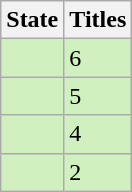<table class="wikitable sortable">
<tr>
<th bgcolor=#9ACD32><span>State</span></th>
<th bgcolor=#9ACD32><span>Titles</span></th>
</tr>
<tr bgcolor=#D0F0C0>
<td></td>
<td>6</td>
</tr>
<tr bgcolor=#D0F0C0>
<td></td>
<td>5</td>
</tr>
<tr bgcolor=#D0F0C0>
<td></td>
<td>4</td>
</tr>
<tr bgcolor=#D0F0C0>
<td></td>
<td>2</td>
</tr>
</table>
